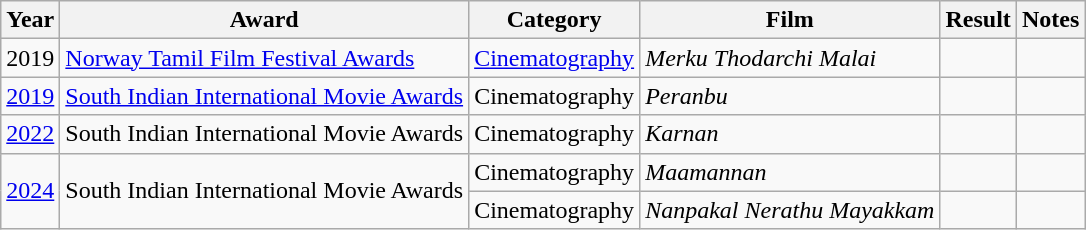<table class="wikitable">
<tr>
<th>Year</th>
<th>Award</th>
<th>Category</th>
<th>Film</th>
<th>Result</th>
<th>Notes</th>
</tr>
<tr>
<td>2019</td>
<td><a href='#'>Norway Tamil Film Festival Awards</a></td>
<td><a href='#'>Cinematography</a></td>
<td><em>Merku Thodarchi Malai</em></td>
<td></td>
<td></td>
</tr>
<tr>
<td><a href='#'>2019</a></td>
<td><a href='#'>South Indian International Movie Awards</a></td>
<td>Cinematography</td>
<td><em>Peranbu</em></td>
<td></td>
<td></td>
</tr>
<tr>
<td><a href='#'>2022</a></td>
<td>South Indian International Movie Awards</td>
<td>Cinematography</td>
<td><em>Karnan</em></td>
<td></td>
<td></td>
</tr>
<tr>
<td rowspan="2"><a href='#'>2024</a></td>
<td rowspan="2">South Indian International Movie Awards</td>
<td>Cinematography</td>
<td><em>Maamannan</em></td>
<td></td>
<td></td>
</tr>
<tr>
<td>Cinematography</td>
<td><em>Nanpakal Nerathu Mayakkam</em></td>
<td></td>
<td></td>
</tr>
</table>
